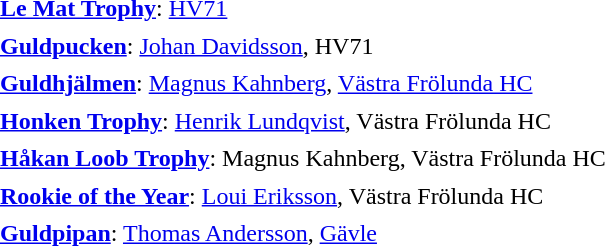<table cellpadding="3" cellspacing="1">
<tr>
<td><strong><a href='#'>Le Mat Trophy</a></strong>: <a href='#'>HV71</a></td>
<td></td>
</tr>
<tr>
<td><strong><a href='#'>Guldpucken</a></strong>: <a href='#'>Johan Davidsson</a>, HV71</td>
<td></td>
</tr>
<tr>
<td><strong><a href='#'>Guldhjälmen</a></strong>: <a href='#'>Magnus Kahnberg</a>, <a href='#'>Västra Frölunda HC</a></td>
<td></td>
</tr>
<tr>
<td><strong><a href='#'>Honken Trophy</a></strong>: <a href='#'>Henrik Lundqvist</a>, Västra Frölunda HC</td>
<td></td>
</tr>
<tr>
<td><strong><a href='#'>Håkan Loob Trophy</a></strong>: Magnus Kahnberg, Västra Frölunda HC</td>
<td></td>
</tr>
<tr>
<td><strong><a href='#'>Rookie of the Year</a></strong>:  <a href='#'>Loui Eriksson</a>, Västra Frölunda HC</td>
<td></td>
</tr>
<tr>
<td><strong><a href='#'>Guldpipan</a></strong>:  <a href='#'>Thomas Andersson</a>, <a href='#'>Gävle</a></td>
<td></td>
</tr>
</table>
